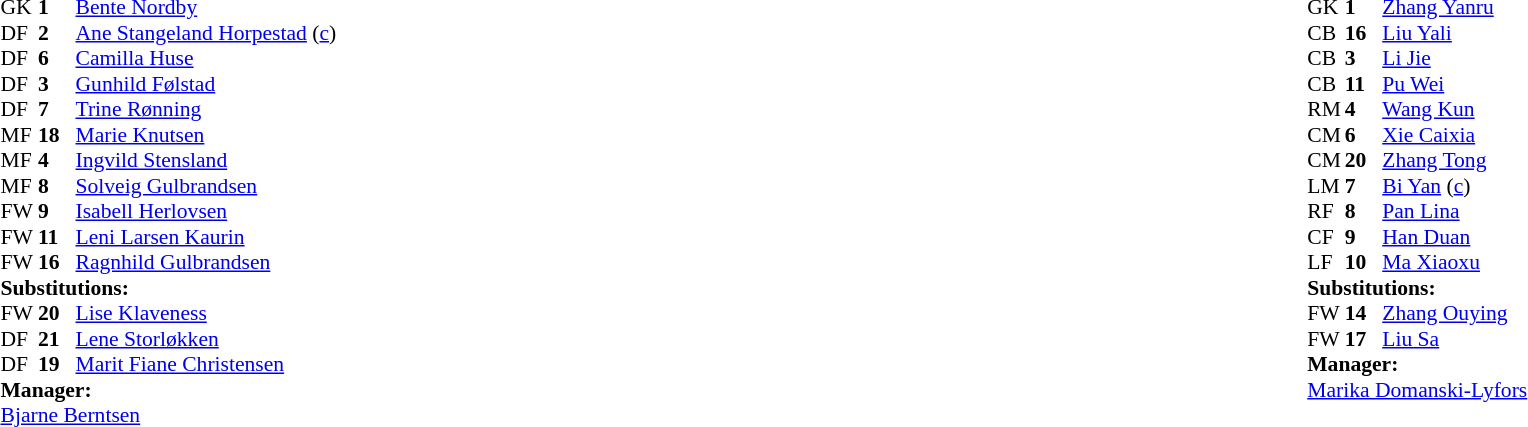<table width="100%">
<tr>
<td valign="top" width="50%"><br><table style="font-size: 90%" cellspacing="0" cellpadding="0">
<tr>
<th width="25"></th>
<th width="25"></th>
</tr>
<tr>
<td>GK</td>
<td><strong>1</strong></td>
<td><a href='#'>Bente Nordby</a></td>
</tr>
<tr>
<td>DF</td>
<td><strong>2</strong></td>
<td><a href='#'>Ane Stangeland Horpestad</a> (<a href='#'>c</a>)</td>
</tr>
<tr>
<td>DF</td>
<td><strong>6</strong></td>
<td><a href='#'>Camilla Huse</a></td>
</tr>
<tr>
<td>DF</td>
<td><strong>3</strong></td>
<td><a href='#'>Gunhild Følstad</a></td>
<td></td>
</tr>
<tr>
<td>DF</td>
<td><strong>7</strong></td>
<td><a href='#'>Trine Rønning</a></td>
<td></td>
</tr>
<tr>
<td>MF</td>
<td><strong>18</strong></td>
<td><a href='#'>Marie Knutsen</a></td>
</tr>
<tr>
<td>MF</td>
<td><strong>4</strong></td>
<td><a href='#'>Ingvild Stensland</a></td>
</tr>
<tr>
<td>MF</td>
<td><strong>8</strong></td>
<td><a href='#'>Solveig Gulbrandsen</a></td>
<td></td>
<td></td>
</tr>
<tr>
<td>FW</td>
<td><strong>9</strong></td>
<td><a href='#'>Isabell Herlovsen</a></td>
<td></td>
<td></td>
</tr>
<tr>
<td>FW</td>
<td><strong>11</strong></td>
<td><a href='#'>Leni Larsen Kaurin</a></td>
<td></td>
<td></td>
</tr>
<tr>
<td>FW</td>
<td><strong>16</strong></td>
<td><a href='#'>Ragnhild Gulbrandsen</a></td>
<td></td>
</tr>
<tr>
<td colspan=3><strong>Substitutions:</strong></td>
</tr>
<tr>
<td>FW</td>
<td><strong>20</strong></td>
<td><a href='#'>Lise Klaveness</a></td>
<td></td>
<td></td>
</tr>
<tr>
<td>DF</td>
<td><strong>21</strong></td>
<td><a href='#'>Lene Storløkken</a></td>
<td></td>
<td></td>
</tr>
<tr>
<td>DF</td>
<td><strong>19</strong></td>
<td><a href='#'>Marit Fiane Christensen</a></td>
<td></td>
<td></td>
</tr>
<tr>
<td colspan=3><strong>Manager:</strong></td>
</tr>
<tr>
<td colspan=3> <a href='#'>Bjarne Berntsen</a></td>
</tr>
</table>
</td>
<td valign="top" width="50%"><br><table style="font-size: 90%" cellspacing="0" cellpadding="0" align="center">
<tr>
<th width=25></th>
<th width=25></th>
</tr>
<tr>
<td>GK</td>
<td><strong>1</strong></td>
<td><a href='#'>Zhang Yanru</a></td>
</tr>
<tr>
<td>CB</td>
<td><strong>16</strong></td>
<td><a href='#'>Liu Yali</a></td>
</tr>
<tr>
<td>CB</td>
<td><strong>3</strong></td>
<td><a href='#'>Li Jie</a></td>
</tr>
<tr>
<td>CB</td>
<td><strong>11</strong></td>
<td><a href='#'>Pu Wei</a></td>
</tr>
<tr>
<td>RM</td>
<td><strong>4</strong></td>
<td><a href='#'>Wang Kun</a></td>
<td></td>
</tr>
<tr>
<td>CM</td>
<td><strong>6</strong></td>
<td><a href='#'>Xie Caixia</a></td>
<td></td>
<td></td>
</tr>
<tr>
<td>CM</td>
<td><strong>20</strong></td>
<td><a href='#'>Zhang Tong</a></td>
<td></td>
<td></td>
</tr>
<tr>
<td>LM</td>
<td><strong>7</strong></td>
<td><a href='#'>Bi Yan</a> (<a href='#'>c</a>)</td>
</tr>
<tr>
<td>RF</td>
<td><strong>8</strong></td>
<td><a href='#'>Pan Lina</a></td>
</tr>
<tr>
<td>CF</td>
<td><strong>9</strong></td>
<td><a href='#'>Han Duan</a></td>
</tr>
<tr>
<td>LF</td>
<td><strong>10</strong></td>
<td><a href='#'>Ma Xiaoxu</a></td>
</tr>
<tr>
<td colspan=3><strong>Substitutions:</strong></td>
</tr>
<tr>
<td>FW</td>
<td><strong>14</strong></td>
<td><a href='#'>Zhang Ouying</a></td>
<td></td>
<td></td>
</tr>
<tr>
<td>FW</td>
<td><strong>17</strong></td>
<td><a href='#'>Liu Sa</a></td>
<td></td>
<td></td>
</tr>
<tr>
<td colspan=3><strong>Manager:</strong></td>
</tr>
<tr>
<td colspan=3> <a href='#'>Marika Domanski-Lyfors</a></td>
</tr>
</table>
</td>
</tr>
</table>
